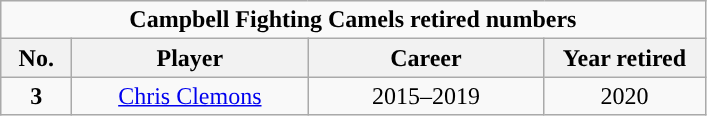<table class="wikitable sortable" style="text-align:center">
<tr>
<td colspan="5"><strong>Campbell Fighting Camels retired numbers</strong></td>
</tr>
<tr>
<th width=40px>No.</th>
<th width=150px>Player</th>
<th width=150px>Career</th>
<th width=100px>Year retired</th>
</tr>
<tr>
<td><strong>3</strong></td>
<td><a href='#'>Chris Clemons</a></td>
<td>2015–2019</td>
<td>2020</td>
</tr>
</table>
